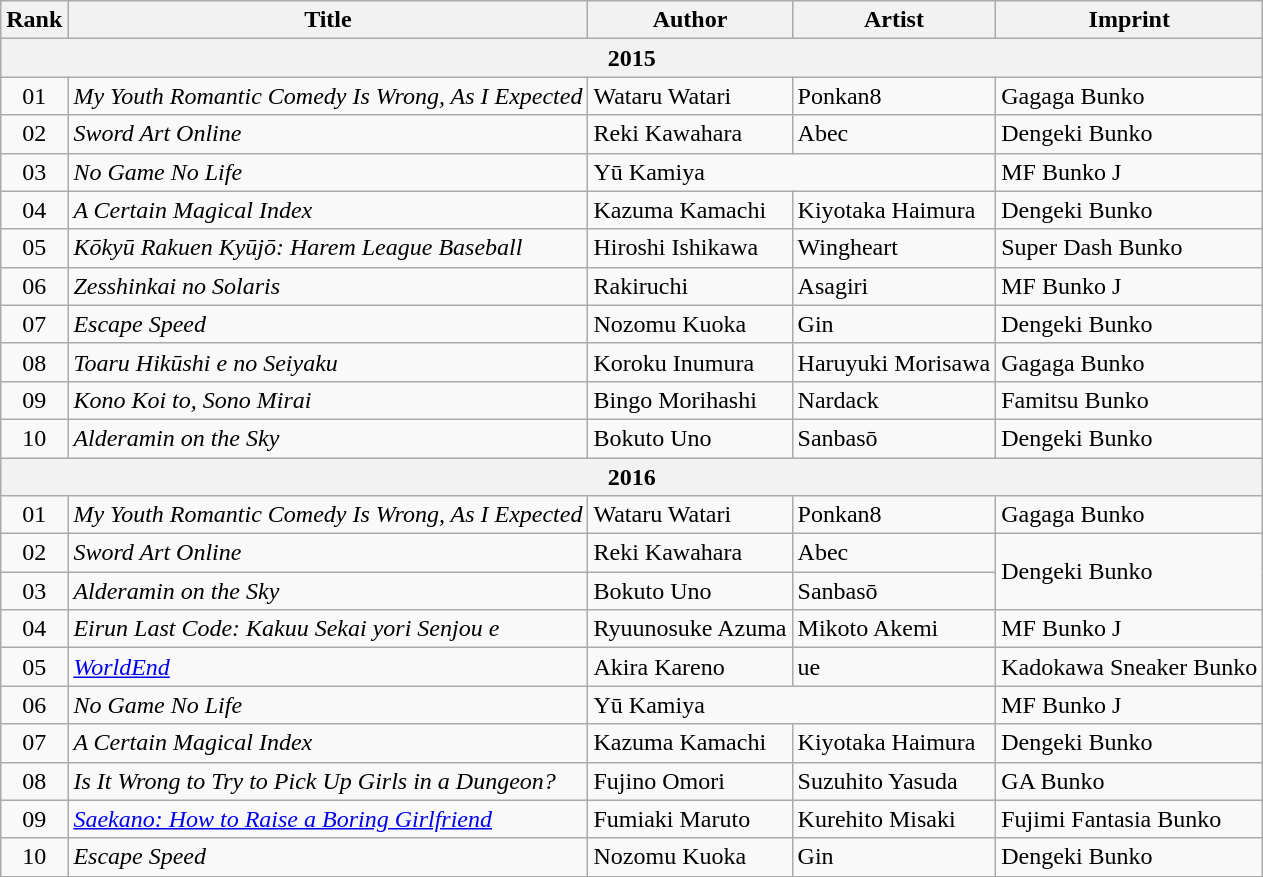<table class="wikitable">
<tr>
<th>Rank</th>
<th>Title</th>
<th>Author</th>
<th>Artist</th>
<th>Imprint</th>
</tr>
<tr>
<th colspan="5">2015</th>
</tr>
<tr>
<td align="center">01</td>
<td><em>My Youth Romantic Comedy Is Wrong, As I Expected</em></td>
<td>Wataru Watari</td>
<td>Ponkan8</td>
<td>Gagaga Bunko</td>
</tr>
<tr>
<td align="center">02</td>
<td><em>Sword Art Online</em></td>
<td>Reki Kawahara</td>
<td>Abec</td>
<td>Dengeki Bunko</td>
</tr>
<tr>
<td align="center">03</td>
<td><em>No Game No Life</em></td>
<td colspan="2">Yū Kamiya</td>
<td>MF Bunko J</td>
</tr>
<tr>
<td align="center">04</td>
<td><em>A Certain Magical Index</em></td>
<td>Kazuma Kamachi</td>
<td>Kiyotaka Haimura</td>
<td>Dengeki Bunko</td>
</tr>
<tr>
<td align="center">05</td>
<td><em>Kōkyū Rakuen Kyūjō: Harem League Baseball</em></td>
<td>Hiroshi Ishikawa</td>
<td>Wingheart</td>
<td>Super Dash Bunko</td>
</tr>
<tr>
<td align="center">06</td>
<td><em>Zesshinkai no Solaris</em></td>
<td>Rakiruchi</td>
<td>Asagiri</td>
<td>MF Bunko J</td>
</tr>
<tr>
<td align="center">07</td>
<td><em>Escape Speed</em></td>
<td>Nozomu Kuoka</td>
<td>Gin</td>
<td>Dengeki Bunko</td>
</tr>
<tr>
<td align="center">08</td>
<td><em>Toaru Hikūshi e no Seiyaku</em></td>
<td>Koroku Inumura</td>
<td>Haruyuki Morisawa</td>
<td>Gagaga Bunko</td>
</tr>
<tr>
<td align="center">09</td>
<td><em>Kono Koi to, Sono Mirai</em></td>
<td>Bingo Morihashi</td>
<td>Nardack</td>
<td>Famitsu Bunko</td>
</tr>
<tr>
<td align="center">10</td>
<td><em>Alderamin on the Sky</em></td>
<td>Bokuto Uno</td>
<td>Sanbasō</td>
<td>Dengeki Bunko</td>
</tr>
<tr>
<th colspan="5">2016</th>
</tr>
<tr>
<td align="center">01</td>
<td><em>My Youth Romantic Comedy Is Wrong, As I Expected</em></td>
<td>Wataru Watari</td>
<td>Ponkan8</td>
<td>Gagaga Bunko</td>
</tr>
<tr>
<td align="center">02</td>
<td><em>Sword Art Online</em></td>
<td>Reki Kawahara</td>
<td>Abec</td>
<td rowspan="2">Dengeki Bunko</td>
</tr>
<tr>
<td align="center">03</td>
<td><em>Alderamin on the Sky</em></td>
<td>Bokuto Uno</td>
<td>Sanbasō</td>
</tr>
<tr>
<td align="center">04</td>
<td><em>Eirun Last Code: Kakuu Sekai yori Senjou e</em></td>
<td>Ryuunosuke Azuma</td>
<td>Mikoto Akemi</td>
<td>MF Bunko J</td>
</tr>
<tr>
<td align="center">05</td>
<td><em><a href='#'>WorldEnd</a></em></td>
<td>Akira Kareno</td>
<td>ue</td>
<td>Kadokawa Sneaker Bunko</td>
</tr>
<tr>
<td align="center">06</td>
<td><em>No Game No Life</em></td>
<td colspan="2">Yū Kamiya</td>
<td>MF Bunko J</td>
</tr>
<tr>
<td align="center">07</td>
<td><em>A Certain Magical Index</em></td>
<td>Kazuma Kamachi</td>
<td>Kiyotaka Haimura</td>
<td>Dengeki Bunko</td>
</tr>
<tr>
<td align="center">08</td>
<td><em>Is It Wrong to Try to Pick Up Girls in a Dungeon?</em></td>
<td>Fujino Omori</td>
<td>Suzuhito Yasuda</td>
<td>GA Bunko</td>
</tr>
<tr>
<td align="center">09</td>
<td><em><a href='#'>Saekano: How to Raise a Boring Girlfriend</a></em></td>
<td>Fumiaki Maruto</td>
<td>Kurehito Misaki</td>
<td>Fujimi Fantasia Bunko</td>
</tr>
<tr>
<td align="center">10</td>
<td><em>Escape Speed</em></td>
<td>Nozomu Kuoka</td>
<td>Gin</td>
<td>Dengeki Bunko</td>
</tr>
</table>
